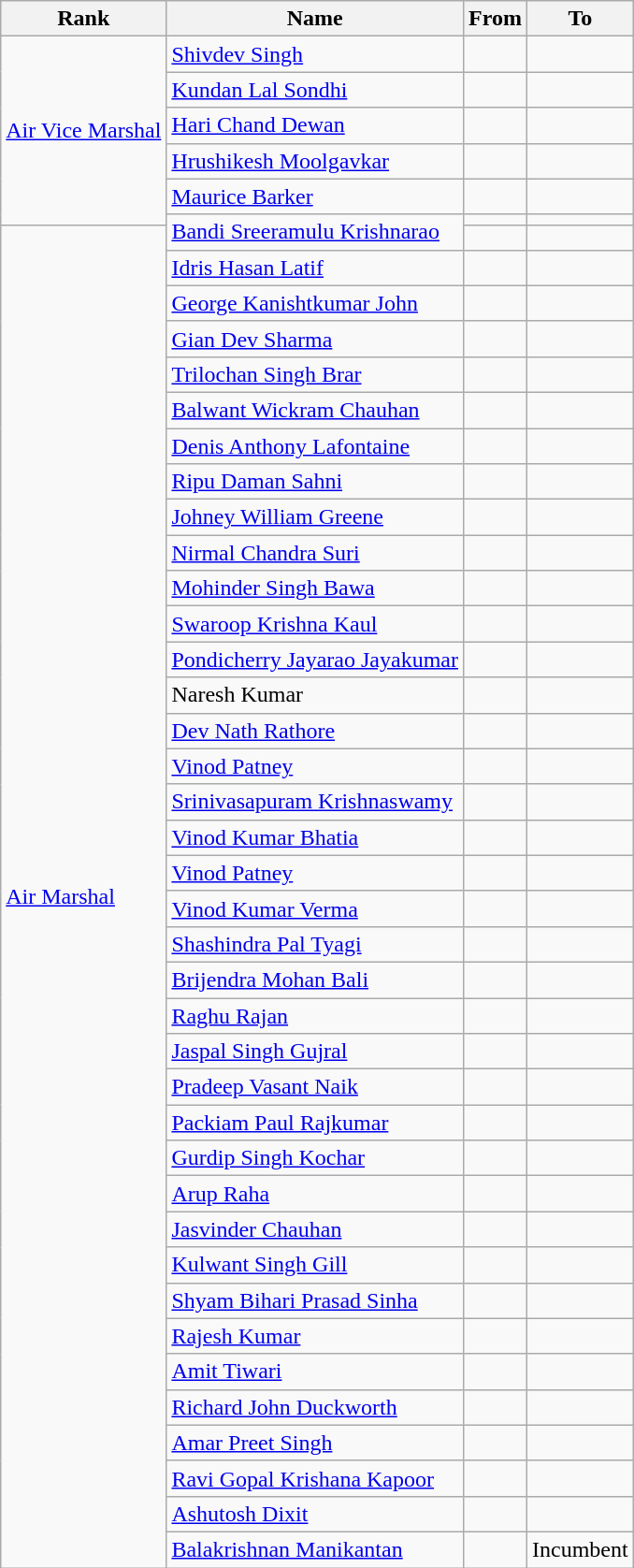<table class="wikitable sortable">
<tr>
<th>Rank</th>
<th>Name</th>
<th>From</th>
<th>To</th>
</tr>
<tr>
<td rowspan="6"><a href='#'>Air Vice Marshal</a></td>
<td><a href='#'>Shivdev Singh</a></td>
<td></td>
<td></td>
</tr>
<tr>
<td><a href='#'>Kundan Lal Sondhi</a></td>
<td></td>
<td></td>
</tr>
<tr>
<td><a href='#'>Hari Chand Dewan</a></td>
<td></td>
<td></td>
</tr>
<tr>
<td><a href='#'>Hrushikesh Moolgavkar</a></td>
<td></td>
<td></td>
</tr>
<tr>
<td><a href='#'>Maurice Barker</a></td>
<td></td>
<td></td>
</tr>
<tr>
<td rowspan='2'><a href='#'>Bandi Sreeramulu Krishnarao</a></td>
<td></td>
<td></td>
</tr>
<tr>
<td rowspan="38"><a href='#'>Air Marshal</a></td>
<td></td>
<td></td>
</tr>
<tr>
<td><a href='#'>Idris Hasan Latif</a></td>
<td></td>
<td></td>
</tr>
<tr>
<td><a href='#'>George Kanishtkumar John</a></td>
<td></td>
<td></td>
</tr>
<tr>
<td><a href='#'>Gian Dev Sharma</a></td>
<td></td>
<td></td>
</tr>
<tr>
<td><a href='#'>Trilochan Singh Brar</a></td>
<td></td>
<td></td>
</tr>
<tr>
<td><a href='#'>Balwant Wickram Chauhan</a></td>
<td></td>
<td></td>
</tr>
<tr>
<td><a href='#'>Denis Anthony Lafontaine</a></td>
<td></td>
<td></td>
</tr>
<tr>
<td><a href='#'>Ripu Daman Sahni</a></td>
<td></td>
<td></td>
</tr>
<tr>
<td><a href='#'>Johney William Greene</a></td>
<td></td>
<td></td>
</tr>
<tr>
<td><a href='#'>Nirmal Chandra Suri</a></td>
<td></td>
<td></td>
</tr>
<tr>
<td><a href='#'>Mohinder Singh Bawa</a></td>
<td></td>
<td></td>
</tr>
<tr>
<td><a href='#'>Swaroop Krishna Kaul</a></td>
<td></td>
<td></td>
</tr>
<tr>
<td><a href='#'>Pondicherry Jayarao Jayakumar</a></td>
<td></td>
<td></td>
</tr>
<tr>
<td>Naresh Kumar</td>
<td></td>
<td></td>
</tr>
<tr>
<td><a href='#'>Dev Nath Rathore</a></td>
<td></td>
<td></td>
</tr>
<tr>
<td><a href='#'>Vinod Patney</a></td>
<td></td>
<td></td>
</tr>
<tr>
<td><a href='#'>Srinivasapuram Krishnaswamy</a></td>
<td></td>
<td></td>
</tr>
<tr>
<td><a href='#'>Vinod Kumar Bhatia</a></td>
<td></td>
<td></td>
</tr>
<tr>
<td><a href='#'>Vinod Patney</a></td>
<td></td>
<td></td>
</tr>
<tr>
<td><a href='#'>Vinod Kumar Verma</a></td>
<td></td>
<td></td>
</tr>
<tr>
<td><a href='#'>Shashindra Pal Tyagi</a></td>
<td></td>
<td></td>
</tr>
<tr>
<td><a href='#'>Brijendra Mohan Bali</a></td>
<td></td>
<td></td>
</tr>
<tr>
<td><a href='#'>Raghu Rajan</a></td>
<td></td>
<td></td>
</tr>
<tr>
<td><a href='#'>Jaspal Singh Gujral</a></td>
<td></td>
<td></td>
</tr>
<tr>
<td><a href='#'>Pradeep Vasant Naik</a></td>
<td></td>
<td></td>
</tr>
<tr>
<td><a href='#'>Packiam Paul Rajkumar</a></td>
<td></td>
<td></td>
</tr>
<tr>
<td><a href='#'>Gurdip Singh Kochar</a></td>
<td></td>
<td></td>
</tr>
<tr>
<td><a href='#'>Arup Raha</a></td>
<td></td>
<td></td>
</tr>
<tr>
<td><a href='#'>Jasvinder Chauhan</a></td>
<td></td>
<td></td>
</tr>
<tr>
<td><a href='#'>Kulwant Singh Gill</a></td>
<td></td>
<td></td>
</tr>
<tr>
<td><a href='#'>Shyam Bihari Prasad Sinha</a></td>
<td></td>
<td></td>
</tr>
<tr>
<td><a href='#'>Rajesh Kumar</a></td>
<td></td>
<td></td>
</tr>
<tr>
<td><a href='#'>Amit Tiwari</a></td>
<td></td>
<td></td>
</tr>
<tr>
<td><a href='#'>Richard John Duckworth</a></td>
<td></td>
<td></td>
</tr>
<tr>
<td><a href='#'>Amar Preet Singh</a></td>
<td></td>
<td></td>
</tr>
<tr>
<td><a href='#'>Ravi Gopal Krishana Kapoor</a></td>
<td></td>
<td></td>
</tr>
<tr>
<td><a href='#'>Ashutosh Dixit</a></td>
<td></td>
<td></td>
</tr>
<tr>
<td><a href='#'>Balakrishnan Manikantan</a></td>
<td></td>
<td>Incumbent</td>
</tr>
</table>
